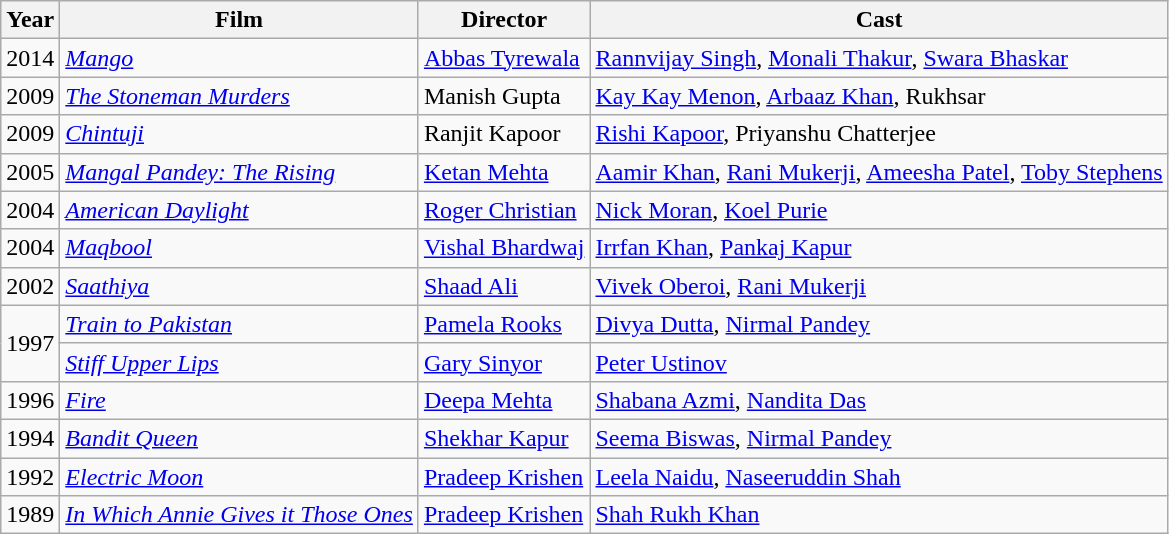<table class="wikitable">
<tr>
<th>Year</th>
<th>Film</th>
<th>Director</th>
<th>Cast</th>
</tr>
<tr>
<td>2014</td>
<td><em><a href='#'>Mango</a></em></td>
<td><a href='#'>Abbas Tyrewala</a></td>
<td><a href='#'>Rannvijay Singh</a>, <a href='#'>Monali Thakur</a>, <a href='#'>Swara Bhaskar</a></td>
</tr>
<tr>
<td>2009</td>
<td><em><a href='#'>The Stoneman Murders</a></em></td>
<td>Manish Gupta</td>
<td><a href='#'>Kay Kay Menon</a>, <a href='#'>Arbaaz Khan</a>, Rukhsar</td>
</tr>
<tr>
<td>2009</td>
<td><em><a href='#'>Chintuji</a></em></td>
<td>Ranjit Kapoor</td>
<td><a href='#'>Rishi Kapoor</a>, Priyanshu Chatterjee</td>
</tr>
<tr>
<td>2005</td>
<td><em><a href='#'>Mangal Pandey: The Rising</a></em></td>
<td><a href='#'>Ketan Mehta</a></td>
<td><a href='#'>Aamir Khan</a>, <a href='#'>Rani Mukerji</a>, <a href='#'>Ameesha Patel</a>, <a href='#'>Toby Stephens</a></td>
</tr>
<tr>
<td>2004</td>
<td><em><a href='#'>American Daylight</a></em></td>
<td><a href='#'>Roger Christian</a></td>
<td><a href='#'>Nick Moran</a>, <a href='#'>Koel Purie</a></td>
</tr>
<tr>
<td>2004</td>
<td><em><a href='#'>Maqbool</a></em></td>
<td><a href='#'>Vishal Bhardwaj</a></td>
<td><a href='#'>Irrfan Khan</a>, <a href='#'>Pankaj Kapur</a></td>
</tr>
<tr>
<td>2002</td>
<td><a href='#'><em>Saathiya</em></a></td>
<td><a href='#'>Shaad Ali</a></td>
<td><a href='#'>Vivek Oberoi</a>, <a href='#'>Rani Mukerji</a></td>
</tr>
<tr>
<td rowspan="2">1997</td>
<td><em><a href='#'>Train to Pakistan</a></em></td>
<td><a href='#'>Pamela Rooks</a></td>
<td><a href='#'>Divya Dutta</a>, <a href='#'>Nirmal Pandey</a></td>
</tr>
<tr>
<td><em><a href='#'>Stiff Upper Lips</a></em></td>
<td><a href='#'>Gary Sinyor</a></td>
<td><a href='#'>Peter Ustinov</a></td>
</tr>
<tr>
<td>1996</td>
<td><a href='#'><em>Fire</em></a></td>
<td><a href='#'>Deepa Mehta</a></td>
<td><a href='#'>Shabana Azmi</a>, <a href='#'>Nandita Das</a></td>
</tr>
<tr>
<td>1994</td>
<td><em><a href='#'>Bandit Queen</a></em></td>
<td><a href='#'>Shekhar Kapur</a></td>
<td><a href='#'>Seema Biswas</a>, <a href='#'>Nirmal Pandey</a></td>
</tr>
<tr>
<td>1992</td>
<td><em><a href='#'>Electric Moon</a></em></td>
<td><a href='#'>Pradeep Krishen</a></td>
<td><a href='#'>Leela Naidu</a>, <a href='#'>Naseeruddin Shah</a></td>
</tr>
<tr>
<td>1989</td>
<td><em><a href='#'>In Which Annie Gives it Those Ones</a></em></td>
<td><a href='#'>Pradeep Krishen</a></td>
<td><a href='#'>Shah Rukh Khan</a></td>
</tr>
</table>
